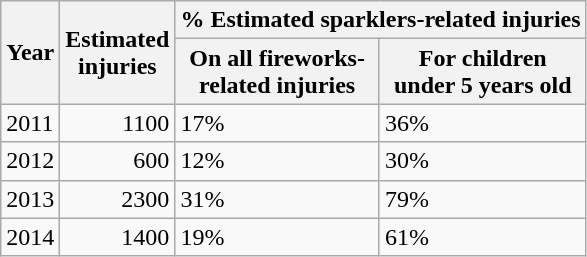<table class="wikitable">
<tr>
<th rowspan=2>Year</th>
<th rowspan=2>Estimated<br>injuries</th>
<th colspan=2>% Estimated sparklers-related injuries</th>
</tr>
<tr>
<th>On all fireworks-<br>related injuries</th>
<th>For children<br>under 5 years old</th>
</tr>
<tr>
<td>2011</td>
<td align=right>1100</td>
<td>17%</td>
<td>36%</td>
</tr>
<tr>
<td>2012</td>
<td align=right>600</td>
<td>12%</td>
<td>30%</td>
</tr>
<tr>
<td>2013</td>
<td align=right>2300</td>
<td>31%</td>
<td>79%</td>
</tr>
<tr>
<td>2014</td>
<td align=right>1400</td>
<td>19%</td>
<td>61%</td>
</tr>
</table>
